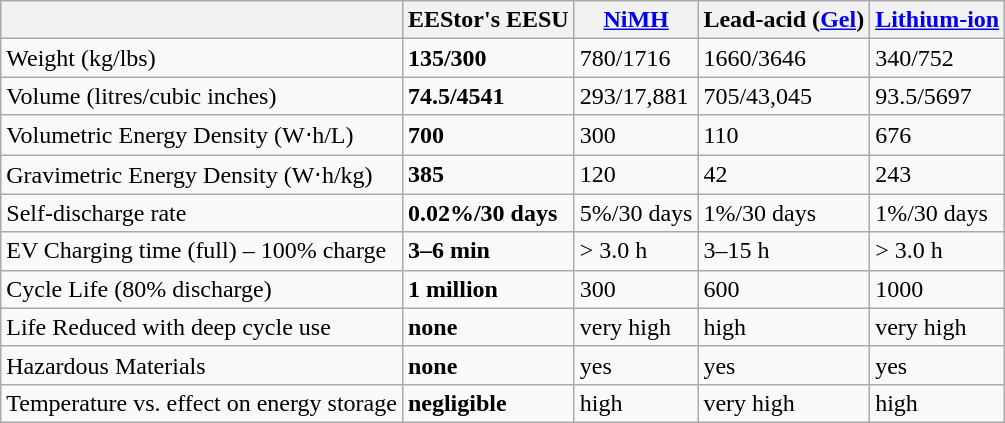<table class="wikitable">
<tr>
<th></th>
<th>EEStor's EESU</th>
<th><a href='#'>NiMH</a></th>
<th>Lead-acid (<a href='#'>Gel</a>)</th>
<th><a href='#'>Lithium-ion</a></th>
</tr>
<tr>
<td>Weight (kg/lbs)</td>
<td><strong>135/300</strong></td>
<td>780/1716</td>
<td>1660/3646</td>
<td>340/752</td>
</tr>
<tr>
<td>Volume (litres/cubic inches)</td>
<td><strong>74.5/4541</strong></td>
<td>293/17,881</td>
<td>705/43,045</td>
<td>93.5/5697</td>
</tr>
<tr>
<td>Volumetric Energy Density (W⋅h/L)</td>
<td><strong>700</strong></td>
<td>300</td>
<td>110</td>
<td>676</td>
</tr>
<tr>
<td>Gravimetric Energy Density (W⋅h/kg)</td>
<td><strong>385</strong></td>
<td>120</td>
<td>42</td>
<td>243</td>
</tr>
<tr>
<td>Self-discharge rate</td>
<td><strong>0.02%/30 days</strong></td>
<td>5%/30 days</td>
<td>1%/30 days</td>
<td>1%/30 days</td>
</tr>
<tr>
<td>EV Charging time (full) – 100% charge</td>
<td><strong>3–6 min</strong></td>
<td>> 3.0 h</td>
<td>3–15 h</td>
<td>> 3.0 h</td>
</tr>
<tr>
<td>Cycle Life (80% discharge)</td>
<td><strong>1 million</strong></td>
<td>300</td>
<td>600</td>
<td>1000</td>
</tr>
<tr>
<td>Life Reduced with deep cycle use</td>
<td><strong>none</strong></td>
<td>very high</td>
<td>high</td>
<td>very high</td>
</tr>
<tr>
<td>Hazardous Materials</td>
<td><strong>none</strong></td>
<td>yes</td>
<td>yes</td>
<td>yes</td>
</tr>
<tr>
<td>Temperature vs. effect on energy storage</td>
<td><strong>negligible</strong></td>
<td>high</td>
<td>very high</td>
<td>high</td>
</tr>
</table>
